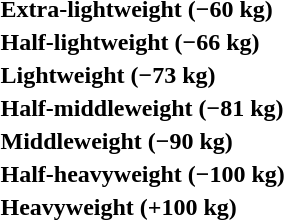<table>
<tr>
<th rowspan=2 style="text-align:left;">Extra-lightweight (−60 kg)</th>
<td rowspan=2></td>
<td rowspan=2></td>
<td></td>
</tr>
<tr>
<td></td>
</tr>
<tr>
<th rowspan=2 style="text-align:left;">Half-lightweight (−66 kg)</th>
<td rowspan=2></td>
<td rowspan=2></td>
<td></td>
</tr>
<tr>
<td></td>
</tr>
<tr>
<th rowspan=2 style="text-align:left;">Lightweight (−73 kg)</th>
<td rowspan=2></td>
<td rowspan=2></td>
<td></td>
</tr>
<tr>
<td></td>
</tr>
<tr>
<th rowspan=2 style="text-align:left;">Half-middleweight (−81 kg)</th>
<td rowspan=2></td>
<td rowspan=2></td>
<td></td>
</tr>
<tr>
<td></td>
</tr>
<tr>
<th rowspan=2 style="text-align:left;">Middleweight (−90 kg)</th>
<td rowspan=2></td>
<td rowspan=2></td>
<td></td>
</tr>
<tr>
<td></td>
</tr>
<tr>
<th rowspan=2 style="text-align:left;">Half-heavyweight (−100 kg)</th>
<td rowspan=2></td>
<td rowspan=2></td>
<td></td>
</tr>
<tr>
<td></td>
</tr>
<tr>
<th rowspan=2 style="text-align:left;">Heavyweight (+100 kg)</th>
<td rowspan=2></td>
<td rowspan=2></td>
<td></td>
</tr>
<tr>
<td></td>
</tr>
</table>
